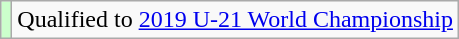<table class="wikitable">
<tr>
<td bgcolor="#cfc"></td>
<td>Qualified to <a href='#'>2019 U-21 World Championship</a></td>
</tr>
</table>
